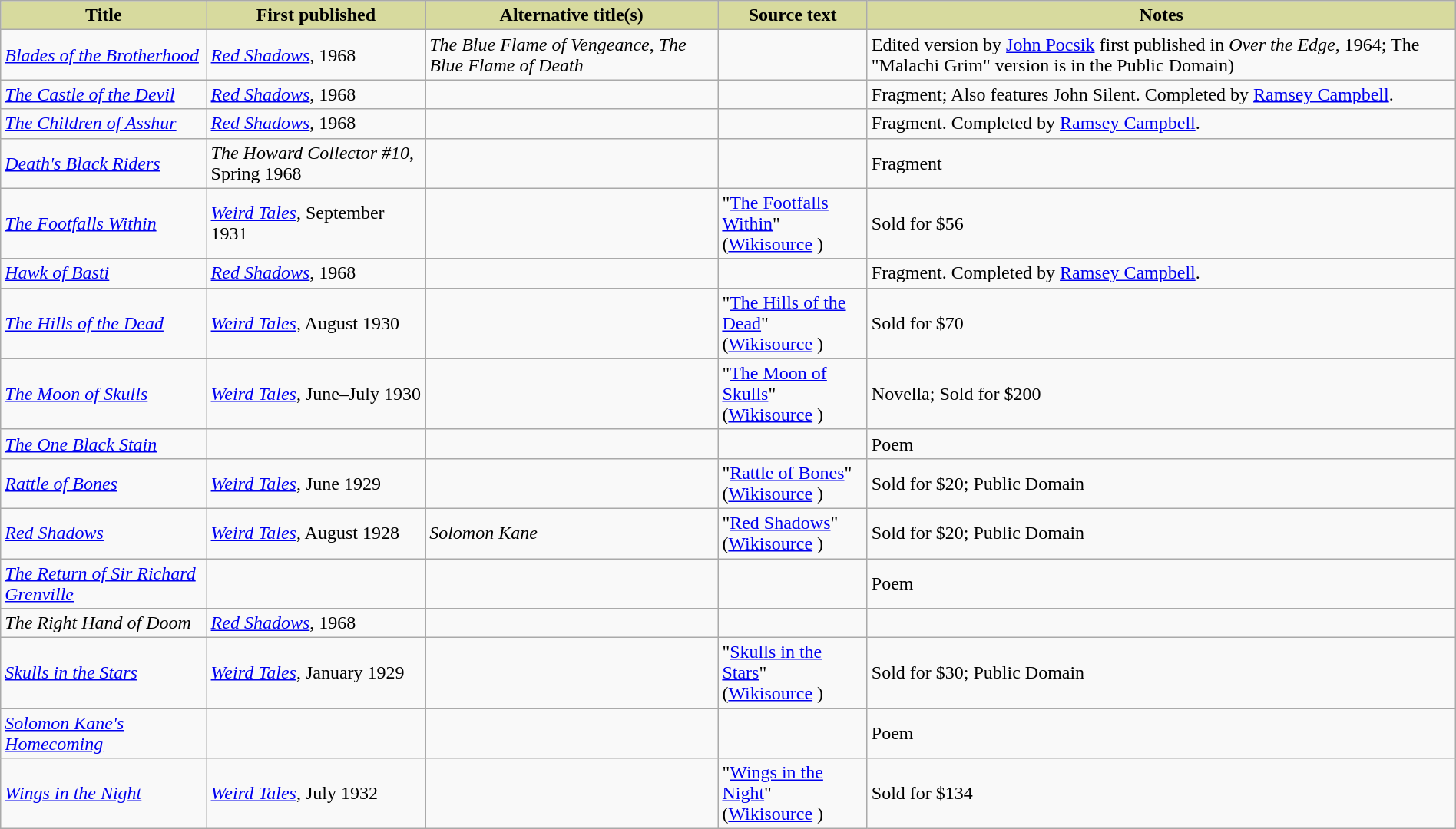<table class="wikitable" width="100%">
<tr>
<th style="background:#D7DA9E;">Title</th>
<th style="background:#D7DA9E;">First published</th>
<th style="background:#D7DA9E;">Alternative title(s)</th>
<th style="background:#D7DA9E;">Source text</th>
<th style="background:#D7DA9E;">Notes</th>
</tr>
<tr>
<td><em><a href='#'>Blades of the Brotherhood</a></em></td>
<td><em><a href='#'>Red Shadows</a></em>, 1968</td>
<td><em>The Blue Flame of Vengeance</em>, <em>The Blue Flame of Death</em></td>
<td></td>
<td>Edited version by <a href='#'>John Pocsik</a> first published in <em>Over the Edge</em>, 1964; The "Malachi Grim" version is in the Public Domain)</td>
</tr>
<tr>
<td><em><a href='#'>The Castle of the Devil</a></em></td>
<td><em><a href='#'>Red Shadows</a></em>, 1968</td>
<td></td>
<td></td>
<td>Fragment; Also features John Silent. Completed by <a href='#'>Ramsey Campbell</a>.</td>
</tr>
<tr>
<td><em><a href='#'>The Children of Asshur</a></em></td>
<td><em><a href='#'>Red Shadows</a></em>, 1968</td>
<td></td>
<td></td>
<td>Fragment. Completed by <a href='#'>Ramsey Campbell</a>.</td>
</tr>
<tr>
<td><em><a href='#'>Death's Black Riders</a></em></td>
<td><em>The Howard Collector #10</em>, Spring 1968</td>
<td></td>
<td></td>
<td>Fragment</td>
</tr>
<tr>
<td><em><a href='#'>The Footfalls Within</a></em></td>
<td><em><a href='#'>Weird Tales</a></em>, September 1931</td>
<td></td>
<td>"<a href='#'>The Footfalls Within</a>" <br>(<a href='#'>Wikisource</a> )</td>
<td>Sold for $56</td>
</tr>
<tr>
<td><em><a href='#'>Hawk of Basti</a></em></td>
<td><em><a href='#'>Red Shadows</a></em>, 1968</td>
<td></td>
<td></td>
<td>Fragment. Completed by <a href='#'>Ramsey Campbell</a>.</td>
</tr>
<tr>
<td><em><a href='#'>The Hills of the Dead</a></em></td>
<td><em><a href='#'>Weird Tales</a></em>, August 1930</td>
<td></td>
<td>"<a href='#'>The Hills of the Dead</a>" <br>(<a href='#'>Wikisource</a> )</td>
<td>Sold for $70</td>
</tr>
<tr>
<td><em><a href='#'>The Moon of Skulls</a></em></td>
<td><em><a href='#'>Weird Tales</a></em>, June–July 1930</td>
<td></td>
<td>"<a href='#'>The Moon of Skulls</a>" <br>(<a href='#'>Wikisource</a> )</td>
<td>Novella; Sold for $200</td>
</tr>
<tr>
<td><em><a href='#'>The One Black Stain</a></em></td>
<td></td>
<td></td>
<td></td>
<td>Poem</td>
</tr>
<tr>
<td><em><a href='#'>Rattle of Bones</a></em></td>
<td><em><a href='#'>Weird Tales</a></em>, June 1929</td>
<td></td>
<td>"<a href='#'>Rattle of Bones</a>" <br>(<a href='#'>Wikisource</a> )</td>
<td>Sold for $20; Public Domain</td>
</tr>
<tr>
<td><em><a href='#'>Red Shadows</a></em></td>
<td><em><a href='#'>Weird Tales</a></em>, August 1928</td>
<td><em>Solomon Kane</em></td>
<td>"<a href='#'>Red Shadows</a>" <br>(<a href='#'>Wikisource</a> )</td>
<td>Sold for $20; Public Domain</td>
</tr>
<tr>
<td><em><a href='#'>The Return of Sir Richard Grenville</a></em></td>
<td></td>
<td></td>
<td></td>
<td>Poem</td>
</tr>
<tr>
<td><em>The Right Hand of Doom</em></td>
<td><em><a href='#'>Red Shadows</a></em>, 1968</td>
<td></td>
<td></td>
<td></td>
</tr>
<tr>
<td><em><a href='#'>Skulls in the Stars</a></em></td>
<td><em><a href='#'>Weird Tales</a></em>, January 1929</td>
<td></td>
<td>"<a href='#'>Skulls in the Stars</a>" <br>(<a href='#'>Wikisource</a> )</td>
<td>Sold for $30; Public Domain</td>
</tr>
<tr>
<td><em><a href='#'>Solomon Kane's Homecoming</a></em></td>
<td></td>
<td></td>
<td></td>
<td>Poem</td>
</tr>
<tr>
<td><em><a href='#'>Wings in the Night</a></em></td>
<td><em><a href='#'>Weird Tales</a></em>, July 1932</td>
<td></td>
<td>"<a href='#'>Wings in the Night</a>" <br>(<a href='#'>Wikisource</a> )</td>
<td>Sold for $134</td>
</tr>
</table>
